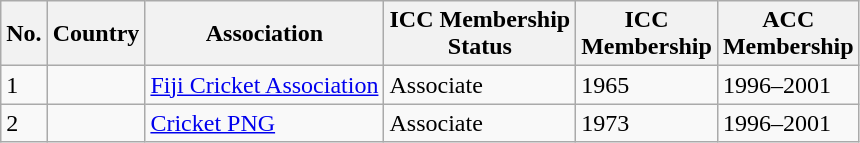<table class="wikitable sortable">
<tr>
<th>No.</th>
<th>Country</th>
<th>Association</th>
<th>ICC Membership<br>Status</th>
<th>ICC<br>Membership</th>
<th>ACC<br>Membership</th>
</tr>
<tr>
<td>1</td>
<td></td>
<td><a href='#'>Fiji Cricket Association</a></td>
<td>Associate</td>
<td>1965</td>
<td>1996–2001</td>
</tr>
<tr>
<td>2</td>
<td></td>
<td><a href='#'>Cricket PNG</a></td>
<td>Associate</td>
<td>1973</td>
<td>1996–2001</td>
</tr>
</table>
